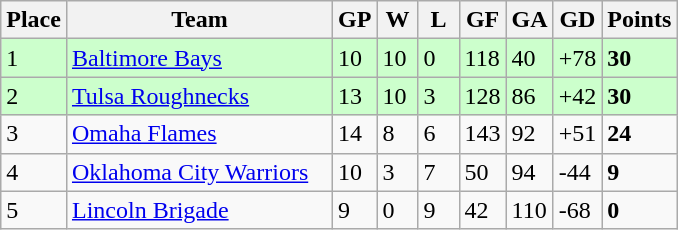<table class="wikitable">
<tr>
<th>Place</th>
<th style="width:170px;">Team</th>
<th width="20">GP</th>
<th width="20">W</th>
<th width="20">L</th>
<th width="20">GF</th>
<th width="20">GA</th>
<th width="25">GD</th>
<th>Points</th>
</tr>
<tr style="background:#cfc;">
<td>1</td>
<td><a href='#'>Baltimore Bays</a></td>
<td>10</td>
<td>10</td>
<td>0</td>
<td>118</td>
<td>40</td>
<td>+78</td>
<td><strong>30</strong></td>
</tr>
<tr style="background:#cfc;">
<td>2</td>
<td><a href='#'>Tulsa Roughnecks</a></td>
<td>13</td>
<td>10</td>
<td>3</td>
<td>128</td>
<td>86</td>
<td>+42</td>
<td><strong>30</strong></td>
</tr>
<tr>
<td>3</td>
<td><a href='#'>Omaha Flames</a></td>
<td>14</td>
<td>8</td>
<td>6</td>
<td>143</td>
<td>92</td>
<td>+51</td>
<td><strong>24</strong></td>
</tr>
<tr>
<td>4</td>
<td><a href='#'>Oklahoma City Warriors</a></td>
<td>10</td>
<td>3</td>
<td>7</td>
<td>50</td>
<td>94</td>
<td>-44</td>
<td><strong>9</strong></td>
</tr>
<tr>
<td>5</td>
<td><a href='#'>Lincoln Brigade</a></td>
<td>9</td>
<td>0</td>
<td>9</td>
<td>42</td>
<td>110</td>
<td>-68</td>
<td><strong>0</strong></td>
</tr>
</table>
